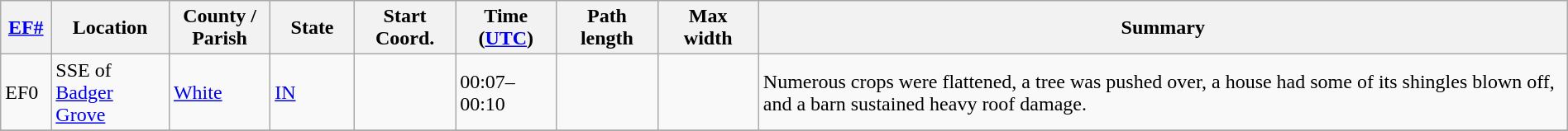<table class="wikitable sortable" style="width:100%;">
<tr>
<th scope="col" style="width:3%; text-align:center;"><a href='#'>EF#</a></th>
<th scope="col" style="width:7%; text-align:center;" class="unsortable">Location</th>
<th scope="col" style="width:6%; text-align:center;" class="unsortable">County / Parish</th>
<th scope="col" style="width:5%; text-align:center;">State</th>
<th scope="col" style="width:6%; text-align:center;">Start Coord.</th>
<th scope="col" style="width:6%; text-align:center;">Time (<a href='#'>UTC</a>)</th>
<th scope="col" style="width:6%; text-align:center;">Path length</th>
<th scope="col" style="width:6%; text-align:center;">Max width</th>
<th scope="col" class="unsortable" style="width:48%; text-align:center;">Summary</th>
</tr>
<tr>
<td bgcolor=>EF0</td>
<td>SSE of <a href='#'>Badger Grove</a></td>
<td><a href='#'>White</a></td>
<td><a href='#'>IN</a></td>
<td></td>
<td>00:07–00:10</td>
<td></td>
<td></td>
<td>Numerous crops were flattened, a tree was pushed over, a house had some of its shingles blown off, and a barn sustained heavy roof damage.</td>
</tr>
<tr>
</tr>
</table>
